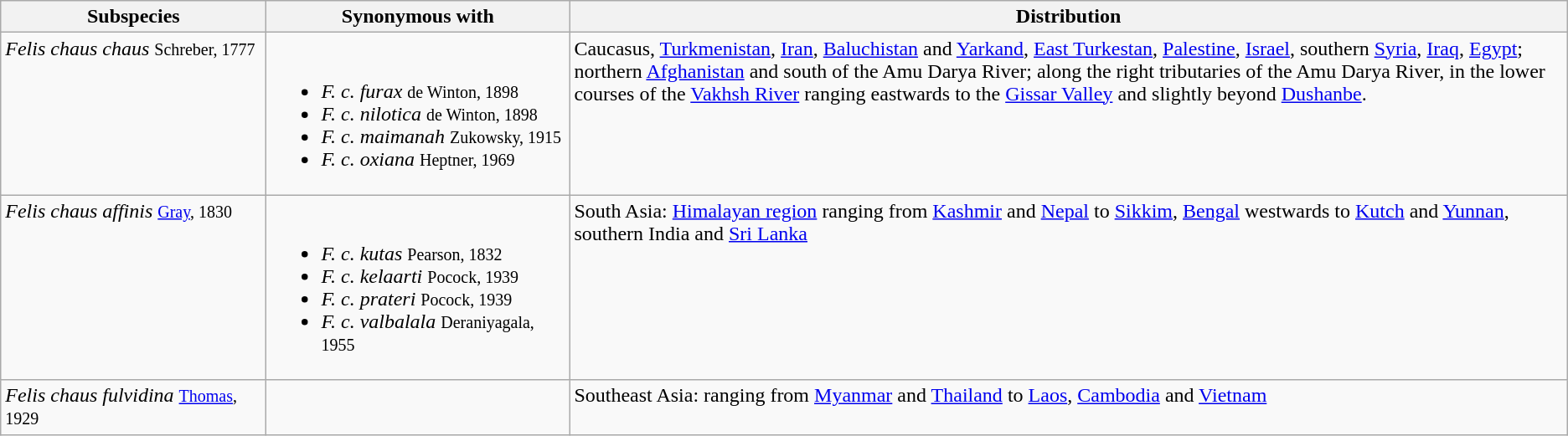<table class="wikitable">
<tr>
<th>Subspecies</th>
<th>Synonymous with</th>
<th>Distribution</th>
</tr>
<tr style="vertical-align: top;">
<td style="white-space: nowrap;"><em>Felis chaus chaus</em> <small>Schreber, 1777</small></td>
<td style="white-space: nowrap;"><br><ul><li><em>F. c. furax</em> <small>de Winton, 1898</small></li><li><em>F. c. nilotica</em> <small>de Winton, 1898</small></li><li><em>F. c. maimanah</em> <small>Zukowsky, 1915</small></li><li><em>F. c. oxiana</em> <small>Heptner, 1969</small></li></ul></td>
<td>Caucasus, <a href='#'>Turkmenistan</a>, <a href='#'>Iran</a>, <a href='#'>Baluchistan</a> and <a href='#'>Yarkand</a>, <a href='#'>East Turkestan</a>, <a href='#'>Palestine</a>, <a href='#'>Israel</a>, southern <a href='#'>Syria</a>, <a href='#'>Iraq</a>, <a href='#'>Egypt</a>; northern <a href='#'>Afghanistan</a> and south of the Amu Darya River; along the right tributaries of the Amu Darya River, in the lower courses of the <a href='#'>Vakhsh River</a> ranging eastwards to the <a href='#'>Gissar Valley</a> and slightly beyond <a href='#'>Dushanbe</a>.</td>
</tr>
<tr style="vertical-align: top;">
<td><em>Felis chaus affinis</em> <small><a href='#'>Gray</a>, 1830</small></td>
<td><br><ul><li><em>F. c. kutas</em> <small>Pearson, 1832</small></li><li><em>F. c. kelaarti</em> <small>Pocock, 1939</small></li><li><em>F. c. prateri</em> <small>Pocock, 1939</small></li><li><em>F. c. valbalala</em> <small>Deraniyagala, 1955</small></li></ul></td>
<td>South Asia: <a href='#'>Himalayan region</a> ranging from <a href='#'>Kashmir</a> and <a href='#'>Nepal</a> to <a href='#'>Sikkim</a>, <a href='#'>Bengal</a> westwards to <a href='#'>Kutch</a> and <a href='#'>Yunnan</a>, southern India and <a href='#'>Sri Lanka</a></td>
</tr>
<tr style="vertical-align: top;">
<td><em>Felis chaus fulvidina</em> <small><a href='#'>Thomas</a>, 1929</small></td>
<td></td>
<td>Southeast Asia: ranging from <a href='#'>Myanmar</a> and <a href='#'>Thailand</a> to <a href='#'>Laos</a>, <a href='#'>Cambodia</a> and <a href='#'>Vietnam</a></td>
</tr>
</table>
